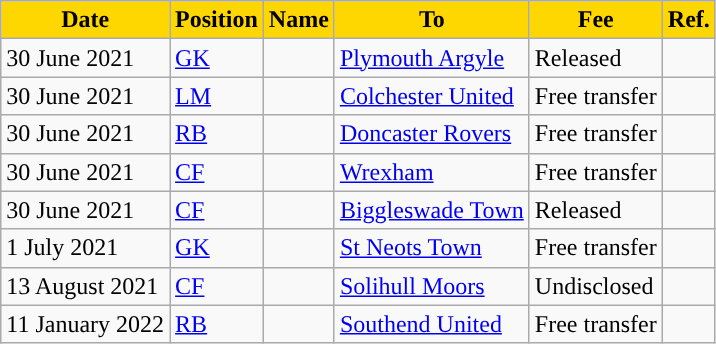<table class="wikitable plainrowheaders sortable">
<tr>
<th style="background-color:#ffd700; color:#000000; ">Date</th>
<th style="background-color:#ffd700; color:#000000; ">Position</th>
<th style="background-color:#ffd700; color:#000000; ">Name</th>
<th style="background-color:#ffd700; color:#000000; ">To</th>
<th style="background-color:#ffd700; color:#000000; ">Fee</th>
<th style="background-color:#ffd700; color:#000000; ">Ref.</th>
</tr>
<tr>
<td>30 June 2021</td>
<td><a href='#'>GK</a></td>
<td></td>
<td><a href='#'>Plymouth Argyle</a></td>
<td>Released</td>
<td></td>
</tr>
<tr>
<td>30 June 2021</td>
<td><a href='#'>LM</a></td>
<td></td>
<td><a href='#'>Colchester United</a></td>
<td>Free transfer</td>
<td></td>
</tr>
<tr>
<td>30 June 2021</td>
<td><a href='#'>RB</a></td>
<td></td>
<td><a href='#'>Doncaster Rovers</a></td>
<td>Free transfer</td>
<td></td>
</tr>
<tr>
<td>30 June 2021</td>
<td><a href='#'>CF</a></td>
<td></td>
<td><a href='#'>Wrexham</a></td>
<td>Free transfer</td>
<td></td>
</tr>
<tr>
<td>30 June 2021</td>
<td><a href='#'>CF</a></td>
<td></td>
<td><a href='#'>Biggleswade Town</a></td>
<td>Released</td>
<td></td>
</tr>
<tr>
<td>1 July 2021</td>
<td><a href='#'>GK</a></td>
<td></td>
<td><a href='#'>St Neots Town</a></td>
<td>Free transfer</td>
<td></td>
</tr>
<tr>
<td>13 August 2021</td>
<td><a href='#'>CF</a></td>
<td></td>
<td><a href='#'>Solihull Moors</a></td>
<td>Undisclosed</td>
<td></td>
</tr>
<tr>
<td>11 January 2022</td>
<td><a href='#'>RB</a></td>
<td></td>
<td><a href='#'>Southend United</a></td>
<td>Free transfer</td>
<td></td>
</tr>
</table>
